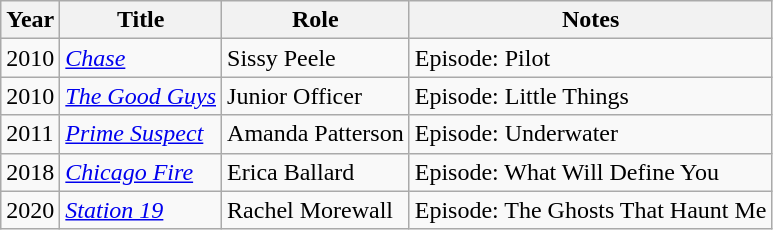<table class="wikitable">
<tr>
<th>Year</th>
<th>Title</th>
<th>Role</th>
<th>Notes</th>
</tr>
<tr>
<td>2010</td>
<td><em><a href='#'>Chase</a></em></td>
<td>Sissy Peele</td>
<td>Episode: Pilot</td>
</tr>
<tr>
<td>2010</td>
<td><em><a href='#'>The Good Guys</a></em></td>
<td>Junior Officer</td>
<td>Episode: Little Things</td>
</tr>
<tr>
<td>2011</td>
<td><em><a href='#'>Prime Suspect</a></em></td>
<td>Amanda Patterson</td>
<td>Episode: Underwater</td>
</tr>
<tr>
<td>2018</td>
<td><em><a href='#'>Chicago Fire</a></em></td>
<td>Erica Ballard</td>
<td>Episode: What Will Define You</td>
</tr>
<tr>
<td>2020</td>
<td><em><a href='#'>Station 19</a></em></td>
<td>Rachel Morewall</td>
<td>Episode: The Ghosts That Haunt Me</td>
</tr>
</table>
